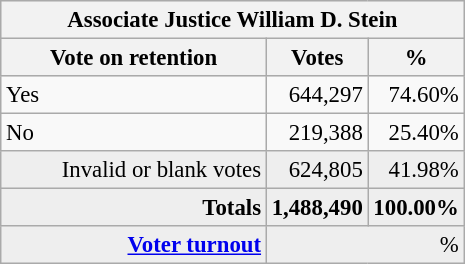<table class="wikitable" style="font-size: 95%;">
<tr style="background-color:#E9E9E9">
<th colspan=7>Associate Justice William D. Stein</th>
</tr>
<tr style="background-color:#E9E9E9">
<th style="width: 170px">Vote on retention</th>
<th style="width: 50px">Votes</th>
<th style="width: 40px">%</th>
</tr>
<tr>
<td>Yes</td>
<td align="right">644,297</td>
<td align="right">74.60%</td>
</tr>
<tr>
<td>No</td>
<td align="right">219,388</td>
<td align="right">25.40%</td>
</tr>
<tr bgcolor="#EEEEEE">
<td align="right">Invalid or blank votes</td>
<td align="right">624,805</td>
<td align="right">41.98%</td>
</tr>
<tr bgcolor="#EEEEEE">
<td align="right"><strong>Totals</strong></td>
<td align="right"><strong>1,488,490</strong></td>
<td align="right"><strong>100.00%</strong></td>
</tr>
<tr bgcolor="#EEEEEE">
<td align="right"><strong><a href='#'>Voter turnout</a></strong></td>
<td colspan="2" align="right">%</td>
</tr>
</table>
